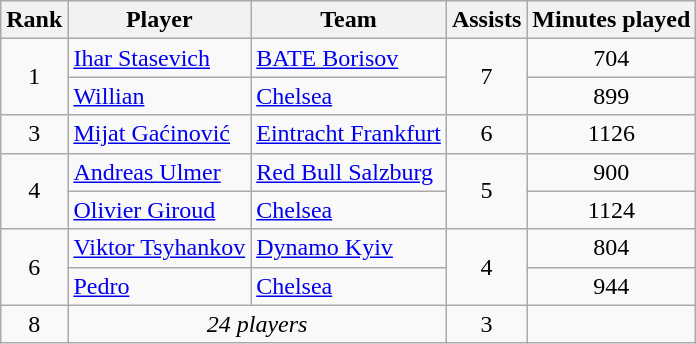<table class="wikitable" style="text-align:center">
<tr>
<th>Rank</th>
<th>Player</th>
<th>Team</th>
<th>Assists</th>
<th>Minutes played</th>
</tr>
<tr>
<td rowspan="2">1</td>
<td align="left"> <a href='#'>Ihar Stasevich</a></td>
<td align="left"> <a href='#'>BATE Borisov</a></td>
<td rowspan="2">7</td>
<td>704</td>
</tr>
<tr>
<td align="left"> <a href='#'>Willian</a></td>
<td align="left"> <a href='#'>Chelsea</a></td>
<td>899</td>
</tr>
<tr>
<td>3</td>
<td align="left"> <a href='#'>Mijat Gaćinović</a></td>
<td align="left"> <a href='#'>Eintracht Frankfurt</a></td>
<td>6</td>
<td>1126</td>
</tr>
<tr>
<td rowspan="2">4</td>
<td align="left"> <a href='#'>Andreas Ulmer</a></td>
<td align="left"> <a href='#'>Red Bull Salzburg</a></td>
<td rowspan="2">5</td>
<td>900</td>
</tr>
<tr>
<td align="left"> <a href='#'>Olivier Giroud</a></td>
<td align="left"> <a href='#'>Chelsea</a></td>
<td>1124</td>
</tr>
<tr>
<td rowspan="2">6</td>
<td align=left> <a href='#'>Viktor Tsyhankov</a></td>
<td align=left> <a href='#'>Dynamo Kyiv</a></td>
<td rowspan="2">4</td>
<td>804</td>
</tr>
<tr>
<td align="left"> <a href='#'>Pedro</a></td>
<td align="left"> <a href='#'>Chelsea</a></td>
<td>944</td>
</tr>
<tr>
<td>8</td>
<td colspan="2"><em>24 players</em></td>
<td>3</td>
<td></td>
</tr>
</table>
